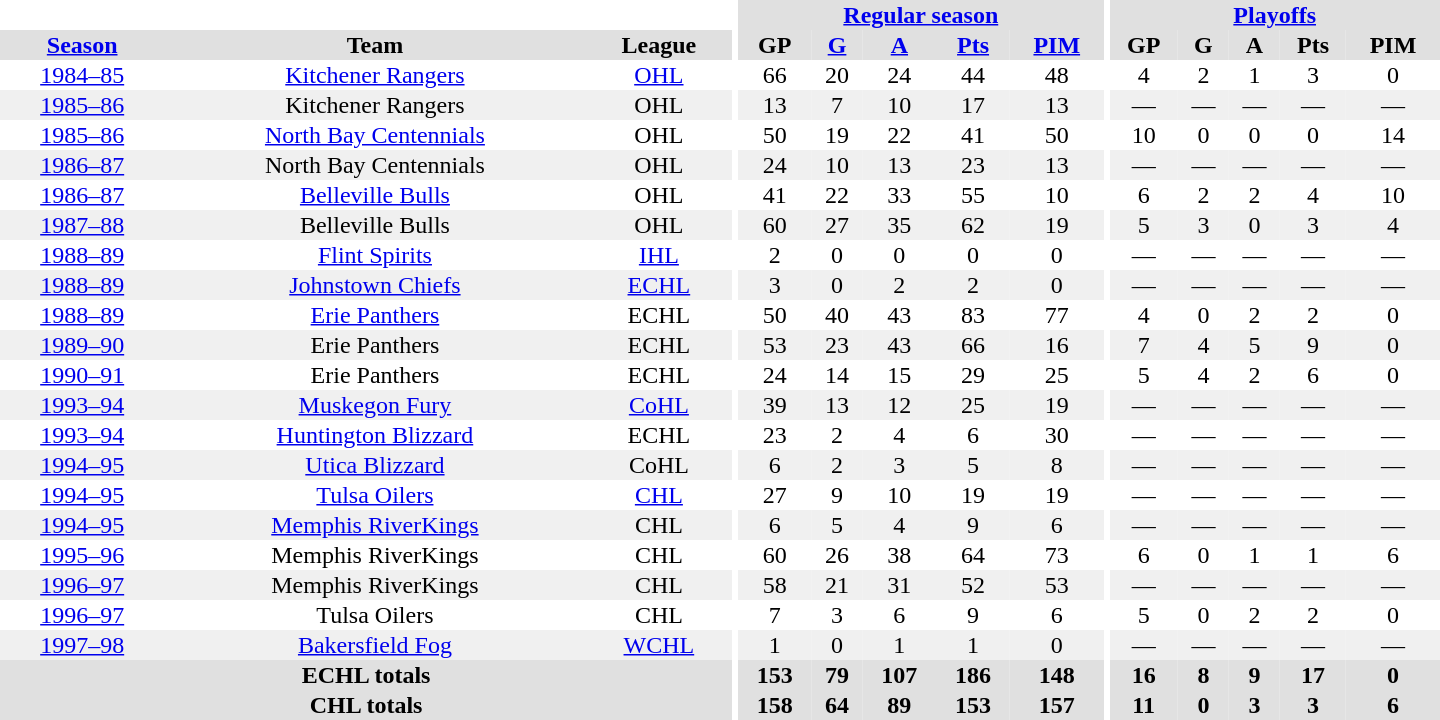<table border="0" cellpadding="1" cellspacing="0" style="text-align:center; width:60em">
<tr bgcolor="#e0e0e0">
<th colspan="3" bgcolor="#ffffff"></th>
<th rowspan="99" bgcolor="#ffffff"></th>
<th colspan="5"><a href='#'>Regular season</a></th>
<th rowspan="99" bgcolor="#ffffff"></th>
<th colspan="5"><a href='#'>Playoffs</a></th>
</tr>
<tr bgcolor="#e0e0e0">
<th><a href='#'>Season</a></th>
<th>Team</th>
<th>League</th>
<th>GP</th>
<th><a href='#'>G</a></th>
<th><a href='#'>A</a></th>
<th><a href='#'>Pts</a></th>
<th><a href='#'>PIM</a></th>
<th>GP</th>
<th>G</th>
<th>A</th>
<th>Pts</th>
<th>PIM</th>
</tr>
<tr>
<td><a href='#'>1984–85</a></td>
<td><a href='#'>Kitchener Rangers</a></td>
<td><a href='#'>OHL</a></td>
<td>66</td>
<td>20</td>
<td>24</td>
<td>44</td>
<td>48</td>
<td>4</td>
<td>2</td>
<td>1</td>
<td>3</td>
<td>0</td>
</tr>
<tr bgcolor="#f0f0f0">
<td><a href='#'>1985–86</a></td>
<td>Kitchener Rangers</td>
<td>OHL</td>
<td>13</td>
<td>7</td>
<td>10</td>
<td>17</td>
<td>13</td>
<td>—</td>
<td>—</td>
<td>—</td>
<td>—</td>
<td>—</td>
</tr>
<tr>
<td><a href='#'>1985–86</a></td>
<td><a href='#'>North Bay Centennials</a></td>
<td>OHL</td>
<td>50</td>
<td>19</td>
<td>22</td>
<td>41</td>
<td>50</td>
<td>10</td>
<td>0</td>
<td>0</td>
<td>0</td>
<td>14</td>
</tr>
<tr bgcolor="#f0f0f0">
<td><a href='#'>1986–87</a></td>
<td>North Bay Centennials</td>
<td>OHL</td>
<td>24</td>
<td>10</td>
<td>13</td>
<td>23</td>
<td>13</td>
<td>—</td>
<td>—</td>
<td>—</td>
<td>—</td>
<td>—</td>
</tr>
<tr>
<td><a href='#'>1986–87</a></td>
<td><a href='#'>Belleville Bulls</a></td>
<td>OHL</td>
<td>41</td>
<td>22</td>
<td>33</td>
<td>55</td>
<td>10</td>
<td>6</td>
<td>2</td>
<td>2</td>
<td>4</td>
<td>10</td>
</tr>
<tr bgcolor="#f0f0f0">
<td><a href='#'>1987–88</a></td>
<td>Belleville Bulls</td>
<td>OHL</td>
<td>60</td>
<td>27</td>
<td>35</td>
<td>62</td>
<td>19</td>
<td>5</td>
<td>3</td>
<td>0</td>
<td>3</td>
<td>4</td>
</tr>
<tr>
<td><a href='#'>1988–89</a></td>
<td><a href='#'>Flint Spirits</a></td>
<td><a href='#'>IHL</a></td>
<td>2</td>
<td>0</td>
<td>0</td>
<td>0</td>
<td>0</td>
<td>—</td>
<td>—</td>
<td>—</td>
<td>—</td>
<td>—</td>
</tr>
<tr bgcolor="#f0f0f0">
<td><a href='#'>1988–89</a></td>
<td><a href='#'>Johnstown Chiefs</a></td>
<td><a href='#'>ECHL</a></td>
<td>3</td>
<td>0</td>
<td>2</td>
<td>2</td>
<td>0</td>
<td>—</td>
<td>—</td>
<td>—</td>
<td>—</td>
<td>—</td>
</tr>
<tr>
<td><a href='#'>1988–89</a></td>
<td><a href='#'>Erie Panthers</a></td>
<td>ECHL</td>
<td>50</td>
<td>40</td>
<td>43</td>
<td>83</td>
<td>77</td>
<td>4</td>
<td>0</td>
<td>2</td>
<td>2</td>
<td>0</td>
</tr>
<tr bgcolor="#f0f0f0">
<td><a href='#'>1989–90</a></td>
<td>Erie Panthers</td>
<td>ECHL</td>
<td>53</td>
<td>23</td>
<td>43</td>
<td>66</td>
<td>16</td>
<td>7</td>
<td>4</td>
<td>5</td>
<td>9</td>
<td>0</td>
</tr>
<tr>
<td><a href='#'>1990–91</a></td>
<td>Erie Panthers</td>
<td>ECHL</td>
<td>24</td>
<td>14</td>
<td>15</td>
<td>29</td>
<td>25</td>
<td>5</td>
<td>4</td>
<td>2</td>
<td>6</td>
<td>0</td>
</tr>
<tr bgcolor="#f0f0f0">
<td><a href='#'>1993–94</a></td>
<td><a href='#'>Muskegon Fury</a></td>
<td><a href='#'>CoHL</a></td>
<td>39</td>
<td>13</td>
<td>12</td>
<td>25</td>
<td>19</td>
<td>—</td>
<td>—</td>
<td>—</td>
<td>—</td>
<td>—</td>
</tr>
<tr>
<td><a href='#'>1993–94</a></td>
<td><a href='#'>Huntington Blizzard</a></td>
<td>ECHL</td>
<td>23</td>
<td>2</td>
<td>4</td>
<td>6</td>
<td>30</td>
<td>—</td>
<td>—</td>
<td>—</td>
<td>—</td>
<td>—</td>
</tr>
<tr bgcolor="#f0f0f0">
<td><a href='#'>1994–95</a></td>
<td><a href='#'>Utica Blizzard</a></td>
<td>CoHL</td>
<td>6</td>
<td>2</td>
<td>3</td>
<td>5</td>
<td>8</td>
<td>—</td>
<td>—</td>
<td>—</td>
<td>—</td>
<td>—</td>
</tr>
<tr>
<td><a href='#'>1994–95</a></td>
<td><a href='#'>Tulsa Oilers</a></td>
<td><a href='#'>CHL</a></td>
<td>27</td>
<td>9</td>
<td>10</td>
<td>19</td>
<td>19</td>
<td>—</td>
<td>—</td>
<td>—</td>
<td>—</td>
<td>—</td>
</tr>
<tr bgcolor="#f0f0f0">
<td><a href='#'>1994–95</a></td>
<td><a href='#'>Memphis RiverKings</a></td>
<td>CHL</td>
<td>6</td>
<td>5</td>
<td>4</td>
<td>9</td>
<td>6</td>
<td>—</td>
<td>—</td>
<td>—</td>
<td>—</td>
<td>—</td>
</tr>
<tr>
<td><a href='#'>1995–96</a></td>
<td>Memphis RiverKings</td>
<td>CHL</td>
<td>60</td>
<td>26</td>
<td>38</td>
<td>64</td>
<td>73</td>
<td>6</td>
<td>0</td>
<td>1</td>
<td>1</td>
<td>6</td>
</tr>
<tr bgcolor="#f0f0f0">
<td><a href='#'>1996–97</a></td>
<td>Memphis RiverKings</td>
<td>CHL</td>
<td>58</td>
<td>21</td>
<td>31</td>
<td>52</td>
<td>53</td>
<td>—</td>
<td>—</td>
<td>—</td>
<td>—</td>
<td>—</td>
</tr>
<tr>
<td><a href='#'>1996–97</a></td>
<td>Tulsa Oilers</td>
<td>CHL</td>
<td>7</td>
<td>3</td>
<td>6</td>
<td>9</td>
<td>6</td>
<td>5</td>
<td>0</td>
<td>2</td>
<td>2</td>
<td>0</td>
</tr>
<tr bgcolor="#f0f0f0">
<td><a href='#'>1997–98</a></td>
<td><a href='#'>Bakersfield Fog</a></td>
<td><a href='#'>WCHL</a></td>
<td>1</td>
<td>0</td>
<td>1</td>
<td>1</td>
<td>0</td>
<td>—</td>
<td>—</td>
<td>—</td>
<td>—</td>
<td>—</td>
</tr>
<tr>
</tr>
<tr ALIGN="center" bgcolor="#e0e0e0">
<th colspan="3">ECHL totals</th>
<th ALIGN="center">153</th>
<th ALIGN="center">79</th>
<th ALIGN="center">107</th>
<th ALIGN="center">186</th>
<th ALIGN="center">148</th>
<th ALIGN="center">16</th>
<th ALIGN="center">8</th>
<th ALIGN="center">9</th>
<th ALIGN="center">17</th>
<th ALIGN="center">0</th>
</tr>
<tr>
</tr>
<tr ALIGN="center" bgcolor="#e0e0e0">
<th colspan="3">CHL totals</th>
<th ALIGN="center">158</th>
<th ALIGN="center">64</th>
<th ALIGN="center">89</th>
<th ALIGN="center">153</th>
<th ALIGN="center">157</th>
<th ALIGN="center">11</th>
<th ALIGN="center">0</th>
<th ALIGN="center">3</th>
<th ALIGN="center">3</th>
<th ALIGN="center">6</th>
</tr>
</table>
